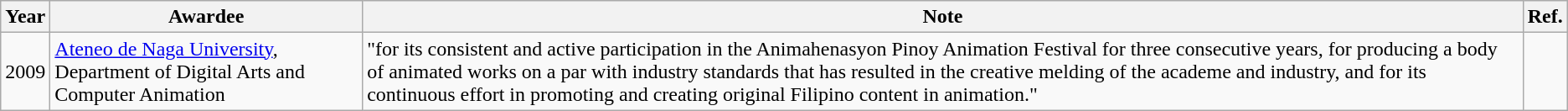<table class="wikitable">
<tr>
<th>Year</th>
<th>Awardee</th>
<th>Note</th>
<th>Ref.</th>
</tr>
<tr>
<td>2009</td>
<td><a href='#'>Ateneo de Naga University</a>, Department of Digital Arts and Computer Animation</td>
<td>"for its consistent and active participation in the Animahenasyon Pinoy Animation Festival for three consecutive years, for producing a body of animated works on a par with industry standards that has resulted in the creative melding of the academe and industry, and for its continuous effort in promoting and creating original Filipino content in animation."</td>
<td></td>
</tr>
</table>
